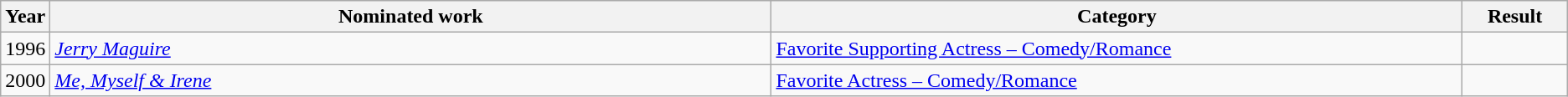<table class="wikitable sortable">
<tr>
<th scope="col" style="width:1em;">Year</th>
<th scope="col" style="width:39em;">Nominated work</th>
<th scope="col" style="width:37em;">Category</th>
<th scope="col" style="width:5em;">Result</th>
</tr>
<tr>
<td>1996</td>
<td><em><a href='#'>Jerry Maguire</a></em></td>
<td><a href='#'>Favorite Supporting Actress – Comedy/Romance</a></td>
<td></td>
</tr>
<tr>
<td>2000</td>
<td><em><a href='#'>Me, Myself & Irene</a></em></td>
<td><a href='#'>Favorite Actress – Comedy/Romance</a></td>
<td></td>
</tr>
</table>
